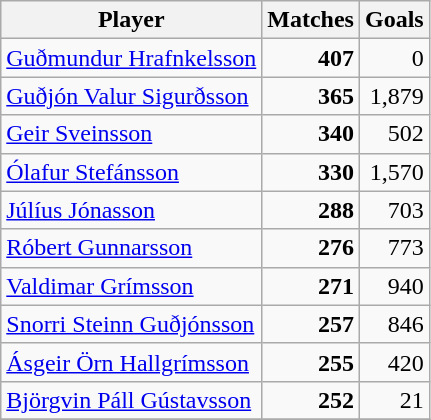<table class="wikitable sortable static-row-numbers" border=1 style=text-align:right>
<tr>
<th>Player</th>
<th>Matches</th>
<th>Goals</th>
</tr>
<tr>
<td style=text-align:left><a href='#'>Guðmundur Hrafnkelsson</a></td>
<td><strong>407</strong></td>
<td>0</td>
</tr>
<tr>
<td style=text-align:left><a href='#'>Guðjón Valur Sigurðsson</a></td>
<td><strong>365</strong></td>
<td>1,879</td>
</tr>
<tr>
<td style=text-align:left><a href='#'>Geir Sveinsson</a></td>
<td><strong>340</strong></td>
<td>502</td>
</tr>
<tr>
<td style=text-align:left><a href='#'>Ólafur Stefánsson</a></td>
<td><strong>330</strong></td>
<td>1,570</td>
</tr>
<tr>
<td style=text-align:left><a href='#'>Júlíus Jónasson</a></td>
<td><strong>288</strong></td>
<td>703</td>
</tr>
<tr>
<td style=text-align:left><a href='#'>Róbert Gunnarsson</a></td>
<td><strong>276</strong></td>
<td>773</td>
</tr>
<tr>
<td style=text-align:left><a href='#'>Valdimar Grímsson</a></td>
<td><strong>271</strong></td>
<td>940</td>
</tr>
<tr>
<td style=text-align:left><a href='#'>Snorri Steinn Guðjónsson</a></td>
<td><strong>257</strong></td>
<td>846</td>
</tr>
<tr>
<td style=text-align:left><a href='#'>Ásgeir Örn Hallgrímsson</a></td>
<td><strong>255</strong></td>
<td>420</td>
</tr>
<tr>
<td style=text-align:left><a href='#'>Björgvin Páll Gústavsson</a></td>
<td><strong>252</strong></td>
<td>21</td>
</tr>
<tr>
</tr>
</table>
